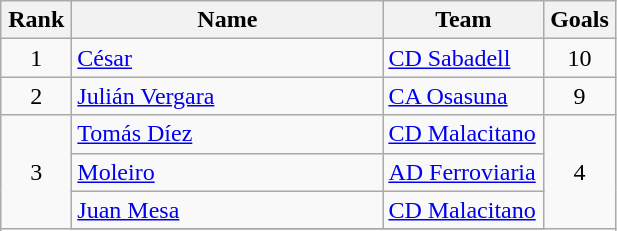<table class="wikitable" style="text-align: center;">
<tr>
<th style="width: 40px;">Rank</th>
<th style="width: 200px;">Name</th>
<th style="width: 100px;">Team</th>
<th style="width: 40px;">Goals</th>
</tr>
<tr>
<td>1</td>
<td align="left"> <a href='#'>César</a></td>
<td align="left"><a href='#'>CD Sabadell</a></td>
<td>10</td>
</tr>
<tr>
<td>2</td>
<td align="left"> <a href='#'>Julián Vergara</a></td>
<td align="left"><a href='#'>CA Osasuna</a></td>
<td>9</td>
</tr>
<tr>
<td rowspan="4">3</td>
<td align="left"> <a href='#'>Tomás Díez</a></td>
<td align="left"><a href='#'>CD Malacitano</a></td>
<td rowspan="4">4</td>
</tr>
<tr>
<td align="left"> <a href='#'>Moleiro</a></td>
<td align="left"><a href='#'>AD Ferroviaria</a></td>
</tr>
<tr>
<td align="left"> <a href='#'>Juan Mesa</a></td>
<td align="left"><a href='#'>CD Malacitano</a></td>
</tr>
<tr>
</tr>
</table>
